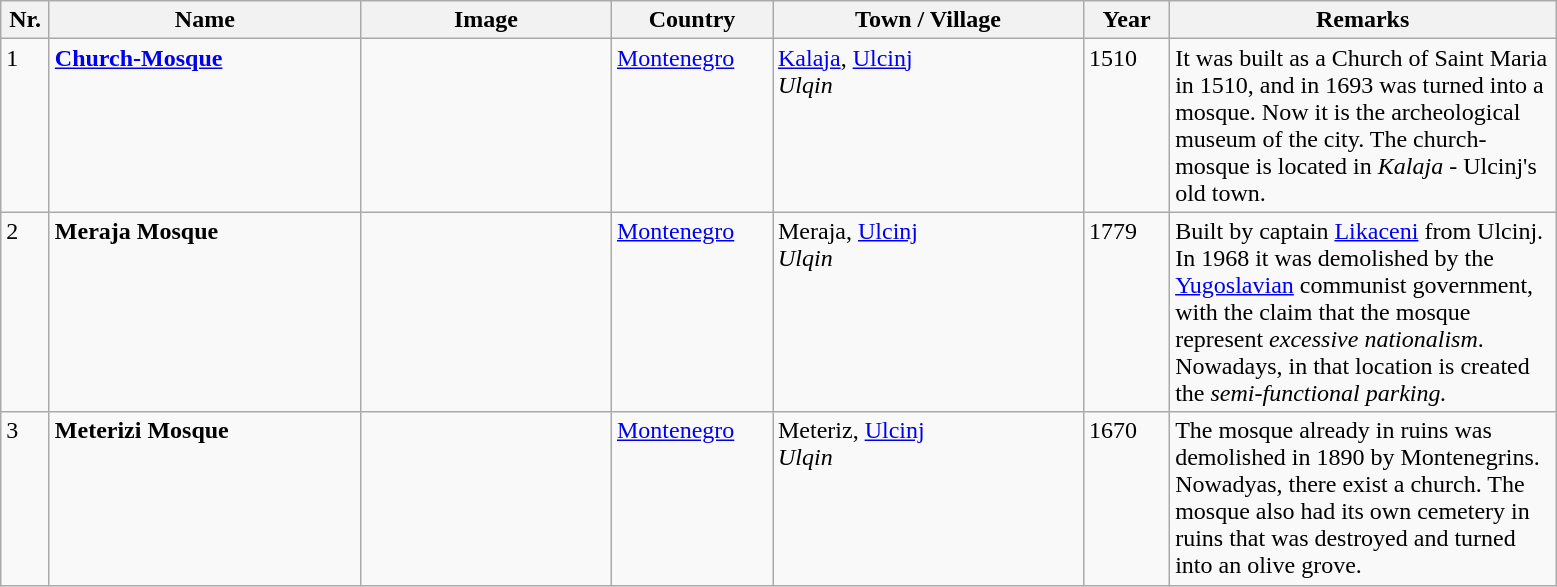<table class="wikitable sortable">
<tr>
<th align=left width=025px>Nr.</th>
<th align=left width=200px>Name</th>
<th align=center width=160px class=unsortable>Image</th>
<th align=left width=100px>Country</th>
<th align=left width=200px>Town / Village</th>
<th align=left width=050px>Year</th>
<th align=left width=250px class=unsortable>Remarks</th>
</tr>
<tr valign=top>
<td>1</td>
<td><strong><a href='#'>Church-Mosque</a></strong> </td>
<td></td>
<td><a href='#'>Montenegro</a></td>
<td><a href='#'>Kalaja</a>, <a href='#'>Ulcinj</a> <br> <em>Ulqin</em></td>
<td>1510</td>
<td>It was built as a Church of Saint Maria in 1510, and in 1693 was turned into a mosque. Now it is the archeological museum of the city. The church-mosque is located in <em>Kalaja</em> - Ulcinj's old town.</td>
</tr>
<tr valign="top">
<td>2</td>
<td><strong>Meraja Mosque</strong></td>
<td></td>
<td><a href='#'>Montenegro</a></td>
<td>Meraja, <a href='#'>Ulcinj</a> <br> <em>Ulqin</em></td>
<td>1779</td>
<td>Built by captain <a href='#'>Likaceni</a> from Ulcinj. In 1968 it was demolished by the <a href='#'>Yugoslavian</a> communist government, with the claim that the mosque represent <em>excessive nationalism</em>. Nowadays, in that location is created the <em>semi-functional parking.</em></td>
</tr>
<tr valign=top>
<td>3</td>
<td><strong>Meterizi Mosque</strong></td>
<td></td>
<td><a href='#'>Montenegro</a></td>
<td>Meteriz, <a href='#'>Ulcinj</a> <br> <em>Ulqin</em></td>
<td>1670</td>
<td>The mosque already in ruins was demolished in 1890 by Montenegrins. Nowadyas, there exist a church. The mosque also had its own cemetery in ruins that was destroyed and turned into an olive grove.</td>
</tr>
</table>
